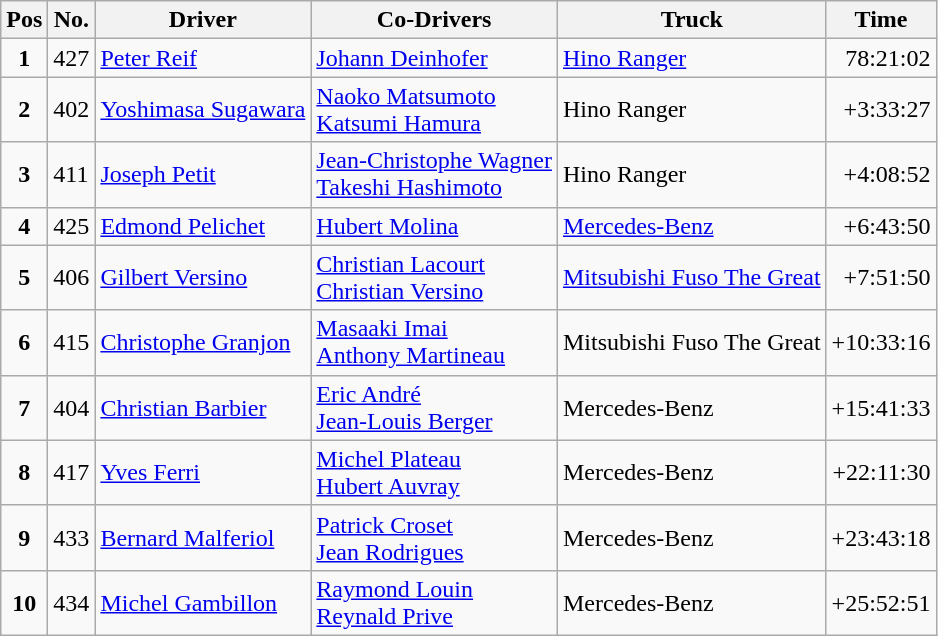<table class="wikitable">
<tr>
<th>Pos</th>
<th>No.</th>
<th>Driver</th>
<th>Co-Drivers</th>
<th>Truck</th>
<th>Time</th>
</tr>
<tr>
<td align=center><strong>1</strong></td>
<td>427</td>
<td> <a href='#'>Peter Reif</a></td>
<td> <a href='#'>Johann Deinhofer</a></td>
<td><a href='#'>Hino Ranger</a></td>
<td align="right">78:21:02</td>
</tr>
<tr>
<td align=center><strong>2</strong></td>
<td>402</td>
<td> <a href='#'>Yoshimasa Sugawara</a></td>
<td> <a href='#'>Naoko Matsumoto</a><br> <a href='#'>Katsumi Hamura</a></td>
<td>Hino Ranger</td>
<td align="right">+3:33:27</td>
</tr>
<tr>
<td align=center><strong>3</strong></td>
<td>411</td>
<td> <a href='#'>Joseph Petit</a></td>
<td> <a href='#'>Jean-Christophe Wagner</a><br> <a href='#'>Takeshi Hashimoto</a></td>
<td>Hino Ranger</td>
<td align=right>+4:08:52</td>
</tr>
<tr>
<td align=center><strong>4</strong></td>
<td>425</td>
<td> <a href='#'>Edmond Pelichet</a></td>
<td> <a href='#'>Hubert Molina</a></td>
<td><a href='#'>Mercedes-Benz</a></td>
<td align="right">+6:43:50</td>
</tr>
<tr>
<td align=center><strong>5</strong></td>
<td>406</td>
<td> <a href='#'>Gilbert Versino</a></td>
<td> <a href='#'>Christian Lacourt</a><br> <a href='#'>Christian Versino</a></td>
<td><a href='#'>Mitsubishi Fuso The Great</a></td>
<td align="right">+7:51:50</td>
</tr>
<tr>
<td align=center><strong>6</strong></td>
<td>415</td>
<td> <a href='#'>Christophe Granjon</a></td>
<td>	<a href='#'>Masaaki Imai</a><br> <a href='#'>Anthony Martineau</a></td>
<td>Mitsubishi Fuso The Great</td>
<td align="right">+10:33:16</td>
</tr>
<tr>
<td align=center><strong>7</strong></td>
<td>404</td>
<td> <a href='#'>Christian Barbier</a></td>
<td> <a href='#'>Eric André</a><br> <a href='#'>Jean-Louis Berger</a></td>
<td>Mercedes-Benz</td>
<td align="right">+15:41:33</td>
</tr>
<tr>
<td align=center><strong>8</strong></td>
<td>417</td>
<td> <a href='#'>Yves Ferri</a></td>
<td> <a href='#'>Michel Plateau</a><br> <a href='#'>Hubert Auvray</a></td>
<td>Mercedes-Benz</td>
<td align="right">+22:11:30</td>
</tr>
<tr>
<td align=center><strong>9</strong></td>
<td>433</td>
<td> <a href='#'>Bernard Malferiol</a></td>
<td> <a href='#'>Patrick Croset</a><br> <a href='#'>Jean Rodrigues</a></td>
<td>Mercedes-Benz</td>
<td align="right">+23:43:18</td>
</tr>
<tr>
<td align=center><strong>10</strong></td>
<td>434</td>
<td> <a href='#'>Michel Gambillon</a></td>
<td> <a href='#'>Raymond Louin</a><br> <a href='#'>Reynald Prive</a></td>
<td>Mercedes-Benz</td>
<td align="right">+25:52:51</td>
</tr>
</table>
